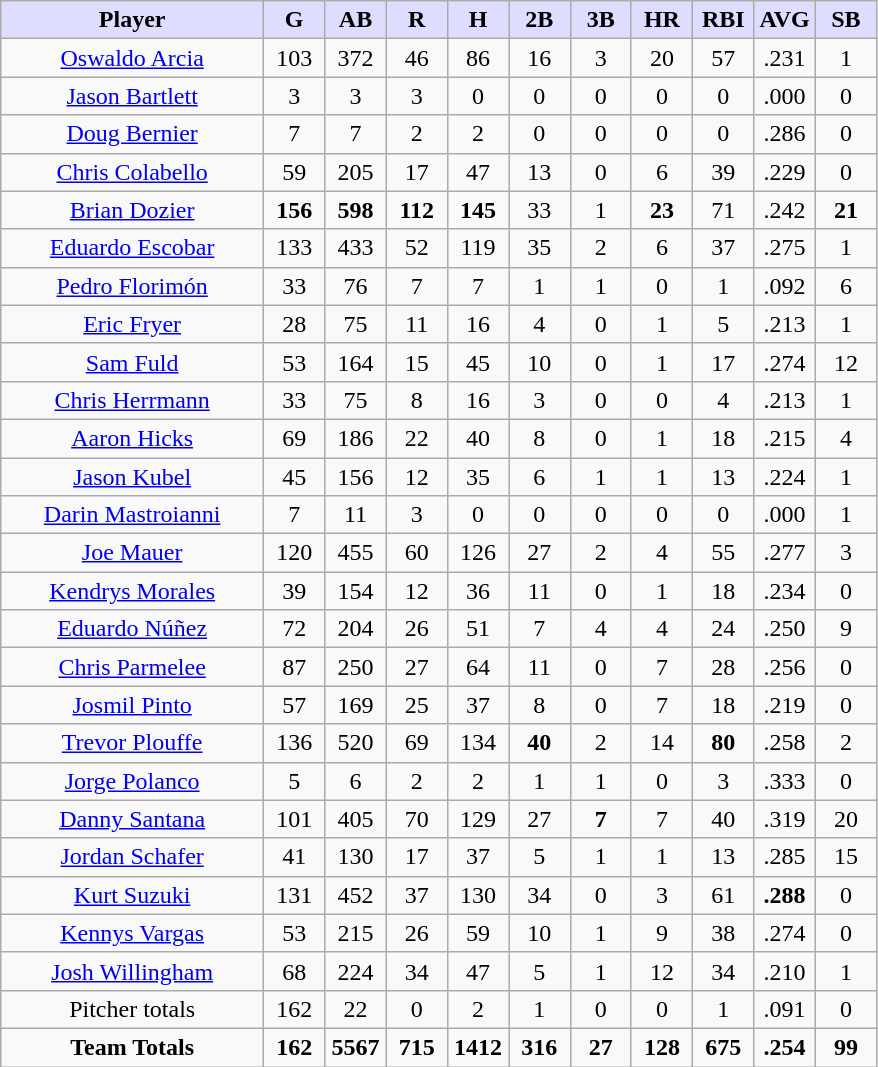<table class="wikitable" style="text-align:center;">
<tr>
<th style="background:#ddf; width:30%;">Player</th>
<th style="background:#ddf; width:7%;">G</th>
<th style="background:#ddf; width:7%;">AB</th>
<th style="background:#ddf; width:7%;">R</th>
<th style="background:#ddf; width:7%;">H</th>
<th style="background:#ddf; width:7%;">2B</th>
<th style="background:#ddf; width:7%;">3B</th>
<th style="background:#ddf; width:7%;">HR</th>
<th style="background:#ddf; width:7%;">RBI</th>
<th style="background:#ddf; width:7%;">AVG</th>
<th style="background:#ddf; width:7%;">SB</th>
</tr>
<tr align=center>
<td><a href='#'>Oswaldo Arcia</a></td>
<td>103</td>
<td>372</td>
<td>46</td>
<td>86</td>
<td>16</td>
<td>3</td>
<td>20</td>
<td>57</td>
<td>.231</td>
<td>1</td>
</tr>
<tr align=center>
<td><a href='#'>Jason Bartlett</a></td>
<td>3</td>
<td>3</td>
<td>3</td>
<td>0</td>
<td>0</td>
<td>0</td>
<td>0</td>
<td>0</td>
<td>.000</td>
<td>0</td>
</tr>
<tr align=center>
<td><a href='#'>Doug Bernier</a></td>
<td>7</td>
<td>7</td>
<td>2</td>
<td>2</td>
<td>0</td>
<td>0</td>
<td>0</td>
<td>0</td>
<td>.286</td>
<td>0</td>
</tr>
<tr align=center>
<td><a href='#'>Chris Colabello</a></td>
<td>59</td>
<td>205</td>
<td>17</td>
<td>47</td>
<td>13</td>
<td>0</td>
<td>6</td>
<td>39</td>
<td>.229</td>
<td>0</td>
</tr>
<tr align=center>
<td><a href='#'>Brian Dozier</a></td>
<td><strong>156</strong></td>
<td><strong>598</strong></td>
<td><strong>112</strong></td>
<td><strong>145</strong></td>
<td>33</td>
<td>1</td>
<td><strong>23</strong></td>
<td>71</td>
<td>.242</td>
<td><strong>21</strong></td>
</tr>
<tr align=center>
<td><a href='#'>Eduardo Escobar</a></td>
<td>133</td>
<td>433</td>
<td>52</td>
<td>119</td>
<td>35</td>
<td>2</td>
<td>6</td>
<td>37</td>
<td>.275</td>
<td>1</td>
</tr>
<tr align=center>
<td><a href='#'>Pedro Florimón</a></td>
<td>33</td>
<td>76</td>
<td>7</td>
<td>7</td>
<td>1</td>
<td>1</td>
<td>0</td>
<td>1</td>
<td>.092</td>
<td>6</td>
</tr>
<tr align=center>
<td><a href='#'>Eric Fryer</a></td>
<td>28</td>
<td>75</td>
<td>11</td>
<td>16</td>
<td>4</td>
<td>0</td>
<td>1</td>
<td>5</td>
<td>.213</td>
<td>1</td>
</tr>
<tr align=center>
<td><a href='#'>Sam Fuld</a></td>
<td>53</td>
<td>164</td>
<td>15</td>
<td>45</td>
<td>10</td>
<td>0</td>
<td>1</td>
<td>17</td>
<td>.274</td>
<td>12</td>
</tr>
<tr align=center>
<td><a href='#'>Chris Herrmann</a></td>
<td>33</td>
<td>75</td>
<td>8</td>
<td>16</td>
<td>3</td>
<td>0</td>
<td>0</td>
<td>4</td>
<td>.213</td>
<td>1</td>
</tr>
<tr align=center>
<td><a href='#'>Aaron Hicks</a></td>
<td>69</td>
<td>186</td>
<td>22</td>
<td>40</td>
<td>8</td>
<td>0</td>
<td>1</td>
<td>18</td>
<td>.215</td>
<td>4</td>
</tr>
<tr align=center>
<td><a href='#'>Jason Kubel</a></td>
<td>45</td>
<td>156</td>
<td>12</td>
<td>35</td>
<td>6</td>
<td>1</td>
<td>1</td>
<td>13</td>
<td>.224</td>
<td>1</td>
</tr>
<tr align=center>
<td><a href='#'>Darin Mastroianni</a></td>
<td>7</td>
<td>11</td>
<td>3</td>
<td>0</td>
<td>0</td>
<td>0</td>
<td>0</td>
<td>0</td>
<td>.000</td>
<td>1</td>
</tr>
<tr align=center>
<td><a href='#'>Joe Mauer</a></td>
<td>120</td>
<td>455</td>
<td>60</td>
<td>126</td>
<td>27</td>
<td>2</td>
<td>4</td>
<td>55</td>
<td>.277</td>
<td>3</td>
</tr>
<tr align=center>
<td><a href='#'>Kendrys Morales</a></td>
<td>39</td>
<td>154</td>
<td>12</td>
<td>36</td>
<td>11</td>
<td>0</td>
<td>1</td>
<td>18</td>
<td>.234</td>
<td>0</td>
</tr>
<tr align=center>
<td><a href='#'>Eduardo Núñez</a></td>
<td>72</td>
<td>204</td>
<td>26</td>
<td>51</td>
<td>7</td>
<td>4</td>
<td>4</td>
<td>24</td>
<td>.250</td>
<td>9</td>
</tr>
<tr align=center>
<td><a href='#'>Chris Parmelee</a></td>
<td>87</td>
<td>250</td>
<td>27</td>
<td>64</td>
<td>11</td>
<td>0</td>
<td>7</td>
<td>28</td>
<td>.256</td>
<td>0</td>
</tr>
<tr align=center>
<td><a href='#'>Josmil Pinto</a></td>
<td>57</td>
<td>169</td>
<td>25</td>
<td>37</td>
<td>8</td>
<td>0</td>
<td>7</td>
<td>18</td>
<td>.219</td>
<td>0</td>
</tr>
<tr align=center>
<td><a href='#'>Trevor Plouffe</a></td>
<td>136</td>
<td>520</td>
<td>69</td>
<td>134</td>
<td><strong>40</strong></td>
<td>2</td>
<td>14</td>
<td><strong>80</strong></td>
<td>.258</td>
<td>2</td>
</tr>
<tr align=center>
<td><a href='#'>Jorge Polanco</a></td>
<td>5</td>
<td>6</td>
<td>2</td>
<td>2</td>
<td>1</td>
<td>1</td>
<td>0</td>
<td>3</td>
<td>.333</td>
<td>0</td>
</tr>
<tr align=center>
<td><a href='#'>Danny Santana</a></td>
<td>101</td>
<td>405</td>
<td>70</td>
<td>129</td>
<td>27</td>
<td><strong>7</strong></td>
<td>7</td>
<td>40</td>
<td>.319</td>
<td>20</td>
</tr>
<tr align=center>
<td><a href='#'>Jordan Schafer</a></td>
<td>41</td>
<td>130</td>
<td>17</td>
<td>37</td>
<td>5</td>
<td>1</td>
<td>1</td>
<td>13</td>
<td>.285</td>
<td>15</td>
</tr>
<tr align=center>
<td><a href='#'>Kurt Suzuki</a></td>
<td>131</td>
<td>452</td>
<td>37</td>
<td>130</td>
<td>34</td>
<td>0</td>
<td>3</td>
<td>61</td>
<td><strong>.288</strong></td>
<td>0</td>
</tr>
<tr align=center>
<td><a href='#'>Kennys Vargas</a></td>
<td>53</td>
<td>215</td>
<td>26</td>
<td>59</td>
<td>10</td>
<td>1</td>
<td>9</td>
<td>38</td>
<td>.274</td>
<td>0</td>
</tr>
<tr align=center>
<td><a href='#'>Josh Willingham</a></td>
<td>68</td>
<td>224</td>
<td>34</td>
<td>47</td>
<td>5</td>
<td>1</td>
<td>12</td>
<td>34</td>
<td>.210</td>
<td>1</td>
</tr>
<tr align=center>
<td>Pitcher totals</td>
<td>162</td>
<td>22</td>
<td>0</td>
<td>2</td>
<td>1</td>
<td>0</td>
<td>0</td>
<td>1</td>
<td>.091</td>
<td>0</td>
</tr>
<tr class="sortbottom">
<td><strong>Team Totals</strong></td>
<td><strong>162</strong></td>
<td><strong>5567</strong></td>
<td><strong>715</strong></td>
<td><strong>1412</strong></td>
<td><strong>316</strong></td>
<td><strong>27</strong></td>
<td><strong>128</strong></td>
<td><strong>675</strong></td>
<td><strong>.254</strong></td>
<td><strong>99</strong></td>
</tr>
</table>
